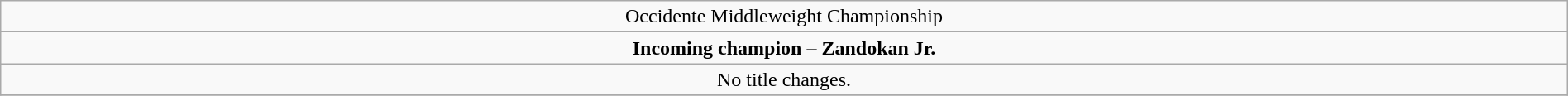<table class="wikitable" style="text-align:center; width:100%;">
<tr>
<td colspan="5" style="text-align: center;">Occidente Middleweight Championship</td>
</tr>
<tr>
<td colspan="5" style="text-align: center;"><strong>Incoming champion – Zandokan Jr.</strong></td>
</tr>
<tr>
<td>No title changes.</td>
</tr>
<tr>
</tr>
</table>
